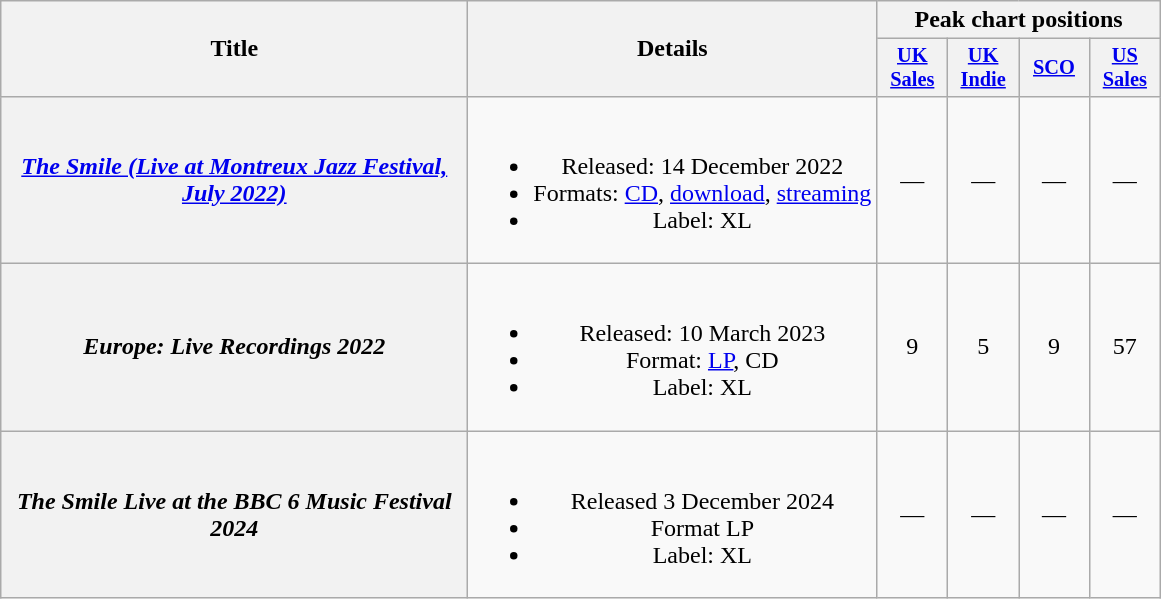<table class="wikitable plainrowheaders" style="text-align:center;" border="1">
<tr>
<th scope="col" rowspan="2" style="width:19em;">Title</th>
<th scope="col" rowspan="2">Details</th>
<th scope="col" colspan="4">Peak chart positions</th>
</tr>
<tr>
<th scope="col" style="width:3em;font-size:85%;"><a href='#'>UK<br>Sales</a><br></th>
<th scope="col" style="width:3em;font-size:85%;"><a href='#'>UK<br>Indie</a><br></th>
<th scope="col" style="width:3em;font-size:85%;"><a href='#'>SCO</a><br></th>
<th scope="col" style="width:3em;font-size:85%;"><a href='#'>US<br>Sales</a><br></th>
</tr>
<tr>
<th scope="row"><em><a href='#'>The Smile (Live at Montreux Jazz Festival, July 2022)</a></em></th>
<td><br><ul><li>Released: 14 December 2022</li><li>Formats: <a href='#'>CD</a>, <a href='#'>download</a>, <a href='#'>streaming</a></li><li>Label: XL</li></ul></td>
<td>—</td>
<td>—</td>
<td>—</td>
<td>—</td>
</tr>
<tr>
<th scope="row"><em>Europe: Live Recordings 2022</em></th>
<td><br><ul><li>Released: 10 March 2023</li><li>Format: <a href='#'>LP</a>, CD</li><li>Label: XL</li></ul></td>
<td>9</td>
<td>5</td>
<td>9</td>
<td>57</td>
</tr>
<tr>
<th scope="row"><em>The Smile Live at the BBC 6 Music Festival 2024</em></th>
<td><br><ul><li>Released 3 December 2024</li><li>Format LP</li><li>Label: XL</li></ul></td>
<td>—</td>
<td>—</td>
<td>—</td>
<td>—</td>
</tr>
</table>
